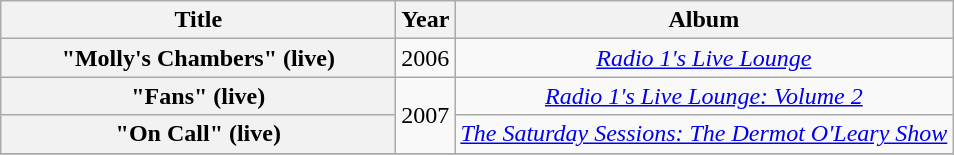<table class="wikitable plainrowheaders" style="text-align:center;">
<tr>
<th scope="col" style="width:16em;">Title</th>
<th scope="col">Year</th>
<th scope="col">Album</th>
</tr>
<tr>
<th scope="row">"Molly's Chambers" (live)</th>
<td>2006</td>
<td><em><a href='#'>Radio 1's Live Lounge</a></em></td>
</tr>
<tr>
<th scope="row">"Fans" (live)</th>
<td rowspan="2">2007</td>
<td><em><a href='#'>Radio 1's Live Lounge: Volume 2</a></em></td>
</tr>
<tr>
<th scope="row">"On Call" (live)</th>
<td><em><a href='#'>The Saturday Sessions: The Dermot O'Leary Show</a></em></td>
</tr>
<tr>
</tr>
</table>
